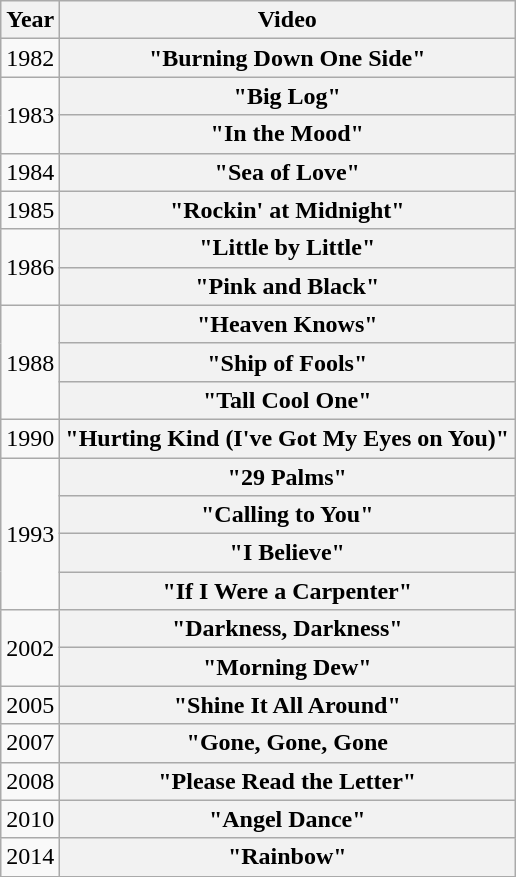<table class="wikitable plainrowheaders">
<tr>
<th scope="col">Year</th>
<th scope="col">Video</th>
</tr>
<tr>
<td>1982</td>
<th scope="row">"Burning Down One Side"</th>
</tr>
<tr>
<td rowspan="2">1983</td>
<th scope="row">"Big Log"</th>
</tr>
<tr>
<th scope="row">"In the Mood"</th>
</tr>
<tr>
<td>1984</td>
<th scope="row">"Sea of Love"</th>
</tr>
<tr>
<td>1985</td>
<th scope="row">"Rockin' at Midnight"</th>
</tr>
<tr>
<td rowspan="2">1986</td>
<th scope="row">"Little by Little"</th>
</tr>
<tr>
<th scope="row">"Pink and Black"</th>
</tr>
<tr>
<td rowspan="3">1988</td>
<th scope="row">"Heaven Knows"</th>
</tr>
<tr>
<th scope="row">"Ship of Fools"</th>
</tr>
<tr>
<th scope="row">"Tall Cool One"</th>
</tr>
<tr>
<td>1990</td>
<th scope="row">"Hurting Kind (I've Got My Eyes on You)"</th>
</tr>
<tr>
<td rowspan="4">1993</td>
<th scope="row">"29 Palms"</th>
</tr>
<tr>
<th scope="row">"Calling to You"</th>
</tr>
<tr>
<th scope="row">"I Believe"</th>
</tr>
<tr>
<th scope="row">"If I Were a Carpenter"</th>
</tr>
<tr>
<td rowspan="2">2002</td>
<th scope="row">"Darkness, Darkness"</th>
</tr>
<tr>
<th scope="row">"Morning Dew"</th>
</tr>
<tr>
<td>2005</td>
<th scope="row">"Shine It All Around"</th>
</tr>
<tr>
<td>2007</td>
<th scope="row">"Gone, Gone, Gone</th>
</tr>
<tr>
<td>2008</td>
<th scope="row">"Please Read the Letter"</th>
</tr>
<tr>
<td>2010</td>
<th scope="row">"Angel Dance"</th>
</tr>
<tr>
<td>2014</td>
<th scope="row">"Rainbow"</th>
</tr>
</table>
